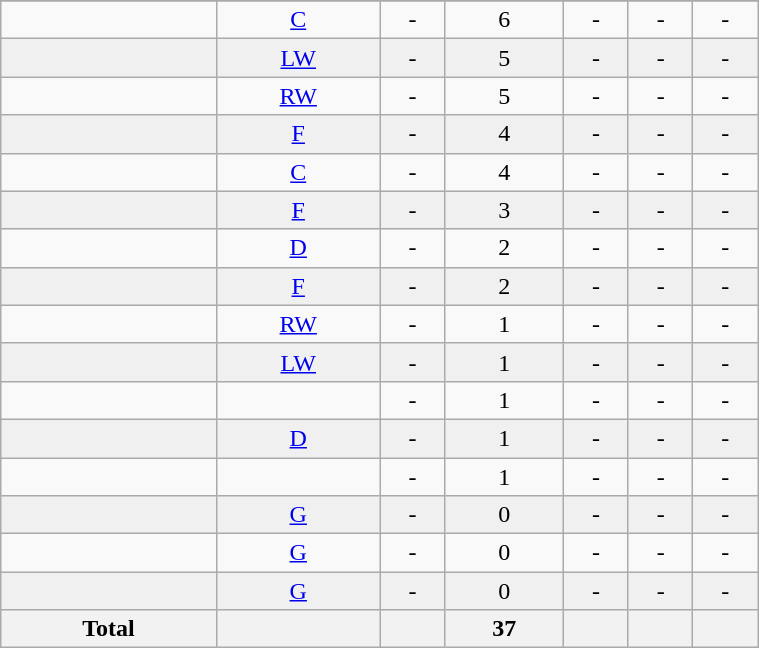<table class="wikitable sortable" width ="40%">
<tr align="center">
</tr>
<tr align="center" bgcolor="">
<td></td>
<td><a href='#'>C</a></td>
<td>-</td>
<td>6</td>
<td>-</td>
<td>-</td>
<td>-</td>
</tr>
<tr align="center" bgcolor="f0f0f0">
<td></td>
<td><a href='#'>LW</a></td>
<td>-</td>
<td>5</td>
<td>-</td>
<td>-</td>
<td>-</td>
</tr>
<tr align="center" bgcolor="">
<td></td>
<td><a href='#'>RW</a></td>
<td>-</td>
<td>5</td>
<td>-</td>
<td>-</td>
<td>-</td>
</tr>
<tr align="center" bgcolor="f0f0f0">
<td></td>
<td><a href='#'>F</a></td>
<td>-</td>
<td>4</td>
<td>-</td>
<td>-</td>
<td>-</td>
</tr>
<tr align="center" bgcolor="">
<td></td>
<td><a href='#'>C</a></td>
<td>-</td>
<td>4</td>
<td>-</td>
<td>-</td>
<td>-</td>
</tr>
<tr align="center" bgcolor="f0f0f0">
<td></td>
<td><a href='#'>F</a></td>
<td>-</td>
<td>3</td>
<td>-</td>
<td>-</td>
<td>-</td>
</tr>
<tr align="center" bgcolor="">
<td></td>
<td><a href='#'>D</a></td>
<td>-</td>
<td>2</td>
<td>-</td>
<td>-</td>
<td>-</td>
</tr>
<tr align="center" bgcolor="f0f0f0">
<td></td>
<td><a href='#'>F</a></td>
<td>-</td>
<td>2</td>
<td>-</td>
<td>-</td>
<td>-</td>
</tr>
<tr align="center" bgcolor="">
<td></td>
<td><a href='#'>RW</a></td>
<td>-</td>
<td>1</td>
<td>-</td>
<td>-</td>
<td>-</td>
</tr>
<tr align="center" bgcolor="f0f0f0">
<td></td>
<td><a href='#'>LW</a></td>
<td>-</td>
<td>1</td>
<td>-</td>
<td>-</td>
<td>-</td>
</tr>
<tr align="center" bgcolor="">
<td></td>
<td></td>
<td>-</td>
<td>1</td>
<td>-</td>
<td>-</td>
<td>-</td>
</tr>
<tr align="center" bgcolor="f0f0f0">
<td></td>
<td><a href='#'>D</a></td>
<td>-</td>
<td>1</td>
<td>-</td>
<td>-</td>
<td>-</td>
</tr>
<tr align="center" bgcolor="">
<td></td>
<td></td>
<td>-</td>
<td>1</td>
<td>-</td>
<td>-</td>
<td>-</td>
</tr>
<tr align="center" bgcolor="f0f0f0">
<td></td>
<td><a href='#'>G</a></td>
<td>-</td>
<td>0</td>
<td>-</td>
<td>-</td>
<td>-</td>
</tr>
<tr align="center" bgcolor="">
<td></td>
<td><a href='#'>G</a></td>
<td>-</td>
<td>0</td>
<td>-</td>
<td>-</td>
<td>-</td>
</tr>
<tr align="center" bgcolor="f0f0f0">
<td></td>
<td><a href='#'>G</a></td>
<td>-</td>
<td>0</td>
<td>-</td>
<td>-</td>
<td>-</td>
</tr>
<tr>
<th>Total</th>
<th></th>
<th></th>
<th>37</th>
<th></th>
<th></th>
<th></th>
</tr>
</table>
